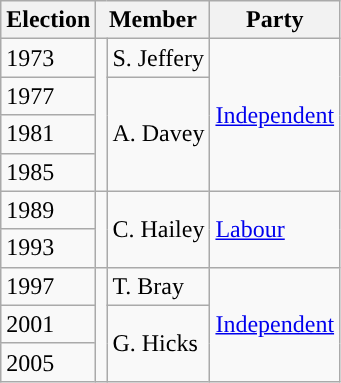<table class="wikitable">
<tr>
<th>Election</th>
<th colspan="2">Member</th>
<th>Party</th>
</tr>
<tr>
<td>1973</td>
<td rowspan="4" style="background-color: "></td>
<td rowspan="1">S. Jeffery</td>
<td rowspan="4"><a href='#'>Independent</a></td>
</tr>
<tr>
<td>1977</td>
<td rowspan="3">A. Davey</td>
</tr>
<tr>
<td>1981</td>
</tr>
<tr>
<td>1985</td>
</tr>
<tr>
<td>1989</td>
<td rowspan="2" style="background-color: "></td>
<td rowspan="2">C. Hailey</td>
<td rowspan="2"><a href='#'>Labour</a></td>
</tr>
<tr>
<td>1993</td>
</tr>
<tr>
<td>1997</td>
<td rowspan="3" style="background-color: "></td>
<td rowspan="1">T. Bray</td>
<td rowspan="3"><a href='#'>Independent</a></td>
</tr>
<tr>
<td>2001</td>
<td rowspan="2">G. Hicks</td>
</tr>
<tr>
<td>2005</td>
</tr>
</table>
